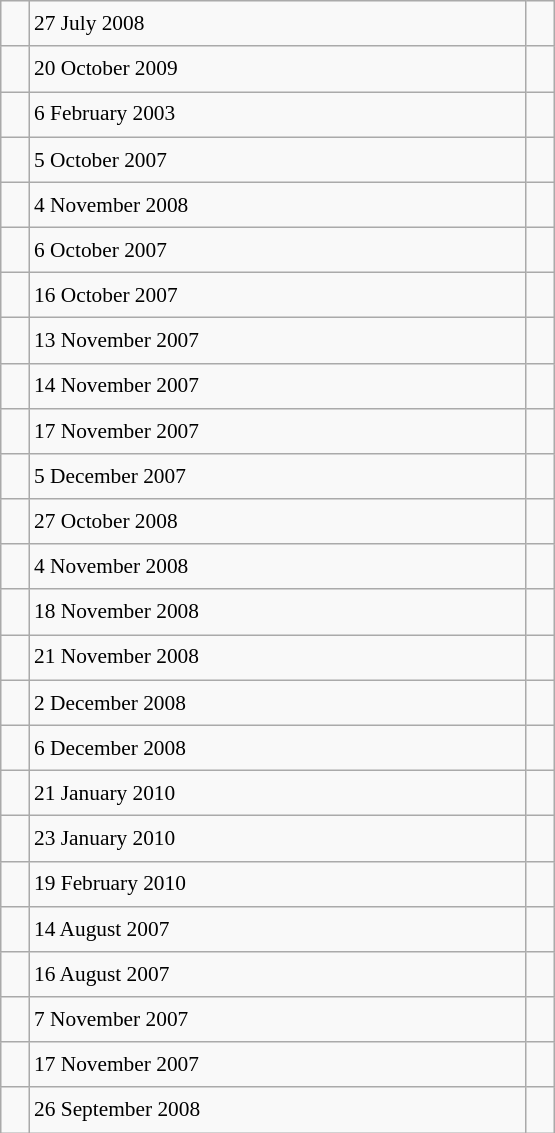<table class="wikitable" style="font-size: 89%; float: left; width: 26em; margin-right: 1em; line-height: 1.65em"!important; height: 675px;>
<tr>
<td></td>
<td>27 July 2008</td>
<td></td>
</tr>
<tr>
<td></td>
<td>20 October 2009</td>
<td></td>
</tr>
<tr>
<td></td>
<td>6 February 2003</td>
<td></td>
</tr>
<tr>
<td></td>
<td>5 October 2007</td>
<td></td>
</tr>
<tr>
<td></td>
<td>4 November 2008</td>
<td></td>
</tr>
<tr>
<td></td>
<td>6 October 2007</td>
<td></td>
</tr>
<tr>
<td></td>
<td>16 October 2007</td>
<td></td>
</tr>
<tr>
<td></td>
<td>13 November 2007</td>
<td></td>
</tr>
<tr>
<td></td>
<td>14 November 2007</td>
<td></td>
</tr>
<tr>
<td></td>
<td>17 November 2007</td>
<td></td>
</tr>
<tr>
<td></td>
<td>5 December 2007</td>
<td></td>
</tr>
<tr>
<td></td>
<td>27 October 2008</td>
<td></td>
</tr>
<tr>
<td></td>
<td>4 November 2008</td>
<td></td>
</tr>
<tr>
<td></td>
<td>18 November 2008</td>
<td></td>
</tr>
<tr>
<td></td>
<td>21 November 2008</td>
<td></td>
</tr>
<tr>
<td></td>
<td>2 December 2008</td>
<td></td>
</tr>
<tr>
<td></td>
<td>6 December 2008</td>
<td></td>
</tr>
<tr>
<td></td>
<td>21 January 2010</td>
<td></td>
</tr>
<tr>
<td></td>
<td>23 January 2010</td>
<td></td>
</tr>
<tr>
<td></td>
<td>19 February 2010</td>
<td></td>
</tr>
<tr>
<td></td>
<td>14 August 2007</td>
<td></td>
</tr>
<tr>
<td></td>
<td>16 August 2007</td>
<td></td>
</tr>
<tr>
<td></td>
<td>7 November 2007</td>
<td></td>
</tr>
<tr>
<td></td>
<td>17 November 2007</td>
<td></td>
</tr>
<tr>
<td></td>
<td>26 September 2008</td>
<td></td>
</tr>
</table>
